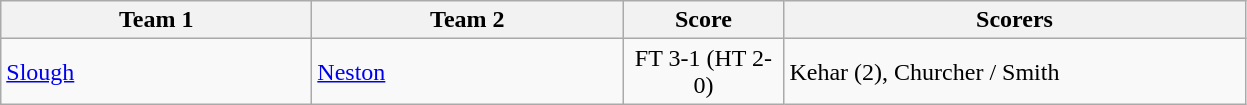<table class="wikitable" style="font-size: 100%">
<tr>
<th width=200>Team 1</th>
<th width=200>Team 2</th>
<th width=100>Score</th>
<th width=300>Scorers</th>
</tr>
<tr>
<td><a href='#'>Slough</a></td>
<td><a href='#'>Neston</a></td>
<td align=center>FT 3-1 (HT 2-0)</td>
<td>Kehar (2), Churcher / Smith </td>
</tr>
</table>
